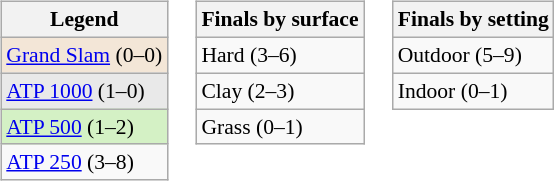<table>
<tr valign=top>
<td><br><table class=wikitable style=font-size:90%>
<tr>
<th>Legend</th>
</tr>
<tr style=background:#f3e6d7>
<td><a href='#'>Grand Slam</a> (0–0)</td>
</tr>
<tr style="background:#e9e9e9">
<td><a href='#'>ATP 1000</a> (1–0)</td>
</tr>
<tr style="background:#d4f1c5">
<td><a href='#'>ATP 500</a> (1–2)</td>
</tr>
<tr>
<td><a href='#'>ATP 250</a> (3–8)</td>
</tr>
</table>
</td>
<td><br><table class=wikitable style=font-size:90%>
<tr>
<th>Finals by surface</th>
</tr>
<tr>
<td>Hard (3–6)</td>
</tr>
<tr>
<td>Clay (2–3)</td>
</tr>
<tr>
<td>Grass (0–1)</td>
</tr>
</table>
</td>
<td><br><table class=wikitable style=font-size:90%>
<tr>
<th>Finals by setting</th>
</tr>
<tr>
<td>Outdoor (5–9)</td>
</tr>
<tr>
<td>Indoor (0–1)</td>
</tr>
</table>
</td>
</tr>
</table>
